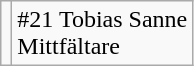<table class="wikitable">
<tr>
<td></td>
<td>#21 Tobias Sanne<br>Mittfältare</td>
</tr>
</table>
